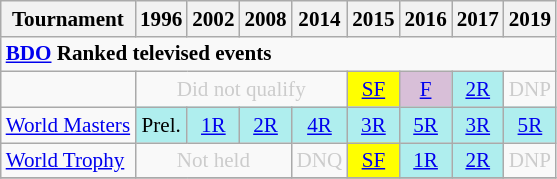<table class=wikitable style=text-align:center;font-size:88%>
<tr>
<th>Tournament</th>
<th>1996</th>
<th>2002</th>
<th>2008</th>
<th>2014</th>
<th>2015</th>
<th>2016</th>
<th>2017</th>
<th>2019</th>
</tr>
<tr>
<td colspan="30" align="left"><strong><a href='#'>BDO</a> Ranked televised events</strong></td>
</tr>
<tr>
<td align=left></td>
<td colspan="4" style="text-align:center; color:#ccc;">Did not qualify</td>
<td style="text-align:center; background:yellow;"><a href='#'>SF</a></td>
<td style="text-align:center; background:thistle;"><a href='#'>F</a></td>
<td style="text-align:center; background:#afeeee;"><a href='#'>2R</a></td>
<td style="text-align:center; color:#ccc;">DNP</td>
</tr>
<tr>
<td align=left><a href='#'>World Masters</a></td>
<td style="text-align:center; background:#afeeee;">Prel.</td>
<td style="text-align:center; background:#afeeee;"><a href='#'>1R</a></td>
<td style="text-align:center; background:#afeeee;"><a href='#'>2R</a></td>
<td style="text-align:center; background:#afeeee;"><a href='#'>4R</a></td>
<td style="text-align:center; background:#afeeee;"><a href='#'>3R</a></td>
<td style="text-align:center; background:#afeeee;"><a href='#'>5R</a></td>
<td style="text-align:center; background:#afeeee;"><a href='#'>3R</a></td>
<td style="text-align:center; background:#afeeee;"><a href='#'>5R</a></td>
</tr>
<tr>
<td align=left><a href='#'>World Trophy</a></td>
<td colspan="3" style="text-align:center; color:#ccc;">Not held</td>
<td style="text-align:center; color:#ccc;">DNQ</td>
<td style="text-align:center; background:yellow;"><a href='#'>SF</a></td>
<td style="text-align:center; background:#afeeee;"><a href='#'>1R</a></td>
<td style="text-align:center; background:#afeeee;"><a href='#'>2R</a></td>
<td style="text-align:center; color:#ccc;">DNP</td>
</tr>
<tr>
</tr>
</table>
